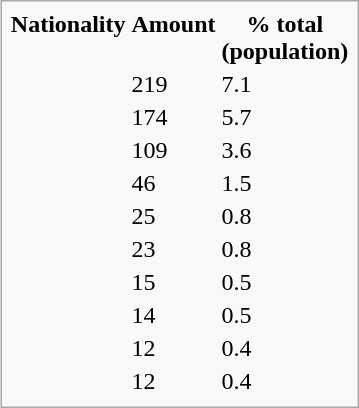<table class="infobox" style="float:right;">
<tr \>
<th>Nationality</th>
<th>Amount</th>
<th>% total<br>(population)</th>
</tr>
<tr>
<td></td>
<td>219</td>
<td>7.1</td>
</tr>
<tr>
<td></td>
<td>174</td>
<td>5.7</td>
</tr>
<tr>
<td></td>
<td>109</td>
<td>3.6</td>
</tr>
<tr>
<td></td>
<td>46</td>
<td>1.5</td>
</tr>
<tr>
<td></td>
<td>25</td>
<td>0.8</td>
</tr>
<tr>
<td></td>
<td>23</td>
<td>0.8</td>
</tr>
<tr>
<td></td>
<td>15</td>
<td>0.5</td>
</tr>
<tr>
<td></td>
<td>14</td>
<td>0.5</td>
</tr>
<tr>
<td></td>
<td>12</td>
<td>0.4</td>
</tr>
<tr>
<td></td>
<td>12</td>
<td>0.4</td>
</tr>
<tr>
</tr>
</table>
